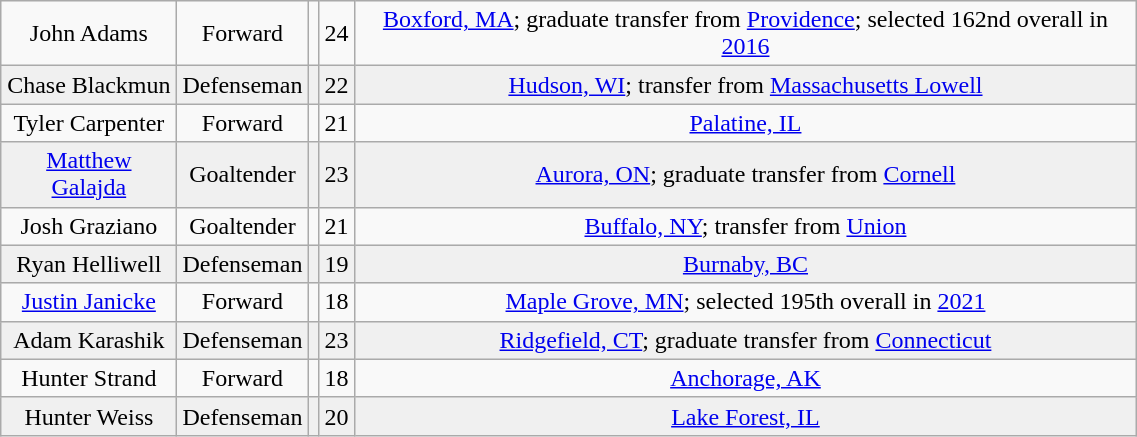<table class="wikitable" width="60%">
<tr align="center" bgcolor="">
<td>John Adams</td>
<td>Forward</td>
<td></td>
<td>24</td>
<td><a href='#'>Boxford, MA</a>; graduate transfer from <a href='#'>Providence</a>; selected 162nd overall in <a href='#'>2016</a></td>
</tr>
<tr align="center" bgcolor="f0f0f0">
<td>Chase Blackmun</td>
<td>Defenseman</td>
<td></td>
<td>22</td>
<td><a href='#'>Hudson, WI</a>; transfer from <a href='#'>Massachusetts Lowell</a></td>
</tr>
<tr align="center" bgcolor="">
<td>Tyler Carpenter</td>
<td>Forward</td>
<td></td>
<td>21</td>
<td><a href='#'>Palatine, IL</a></td>
</tr>
<tr align="center" bgcolor="f0f0f0">
<td><a href='#'>Matthew Galajda</a></td>
<td>Goaltender</td>
<td></td>
<td>23</td>
<td><a href='#'>Aurora, ON</a>; graduate transfer from <a href='#'>Cornell</a></td>
</tr>
<tr align="center" bgcolor="">
<td>Josh Graziano</td>
<td>Goaltender</td>
<td></td>
<td>21</td>
<td><a href='#'>Buffalo, NY</a>; transfer from <a href='#'>Union</a></td>
</tr>
<tr align="center" bgcolor="f0f0f0">
<td>Ryan Helliwell</td>
<td>Defenseman</td>
<td></td>
<td>19</td>
<td><a href='#'>Burnaby, BC</a></td>
</tr>
<tr align="center" bgcolor="">
<td><a href='#'>Justin Janicke</a></td>
<td>Forward</td>
<td></td>
<td>18</td>
<td><a href='#'>Maple Grove, MN</a>; selected 195th overall in <a href='#'>2021</a></td>
</tr>
<tr align="center" bgcolor="f0f0f0">
<td>Adam Karashik</td>
<td>Defenseman</td>
<td></td>
<td>23</td>
<td><a href='#'>Ridgefield, CT</a>; graduate transfer from <a href='#'>Connecticut</a></td>
</tr>
<tr align="center" bgcolor="">
<td>Hunter Strand</td>
<td>Forward</td>
<td></td>
<td>18</td>
<td><a href='#'>Anchorage, AK</a></td>
</tr>
<tr align="center" bgcolor="f0f0f0">
<td>Hunter Weiss</td>
<td>Defenseman</td>
<td></td>
<td>20</td>
<td><a href='#'>Lake Forest, IL</a></td>
</tr>
</table>
